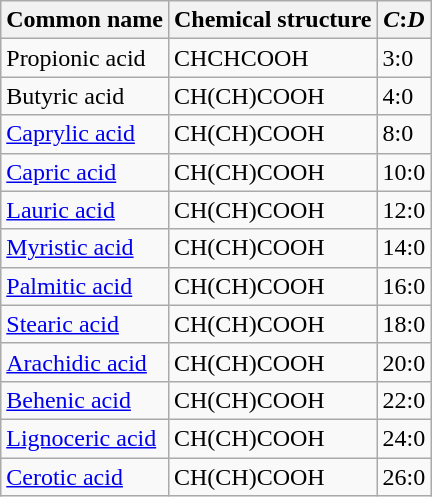<table class="wikitable">
<tr>
<th>Common name</th>
<th>Chemical structure</th>
<th><em>C</em>:<em>D</em></th>
</tr>
<tr>
<td>Propionic acid</td>
<td>CHCHCOOH</td>
<td>3:0</td>
</tr>
<tr>
<td>Butyric acid</td>
<td>CH(CH)COOH</td>
<td>4:0</td>
</tr>
<tr>
<td><a href='#'>Caprylic acid</a></td>
<td>CH(CH)COOH</td>
<td>8:0</td>
</tr>
<tr>
<td><a href='#'>Capric acid</a></td>
<td>CH(CH)COOH</td>
<td>10:0</td>
</tr>
<tr>
<td><a href='#'>Lauric acid</a></td>
<td>CH(CH)COOH</td>
<td>12:0</td>
</tr>
<tr>
<td><a href='#'>Myristic acid</a></td>
<td>CH(CH)COOH</td>
<td>14:0</td>
</tr>
<tr>
<td><a href='#'>Palmitic acid</a></td>
<td>CH(CH)COOH</td>
<td>16:0</td>
</tr>
<tr>
<td><a href='#'>Stearic acid</a></td>
<td>CH(CH)COOH</td>
<td>18:0</td>
</tr>
<tr>
<td><a href='#'>Arachidic acid</a></td>
<td>CH(CH)COOH</td>
<td>20:0</td>
</tr>
<tr>
<td><a href='#'>Behenic acid</a></td>
<td>CH(CH)COOH</td>
<td>22:0</td>
</tr>
<tr>
<td><a href='#'>Lignoceric acid</a></td>
<td>CH(CH)COOH</td>
<td>24:0</td>
</tr>
<tr>
<td><a href='#'>Cerotic acid</a></td>
<td>CH(CH)COOH</td>
<td>26:0</td>
</tr>
</table>
